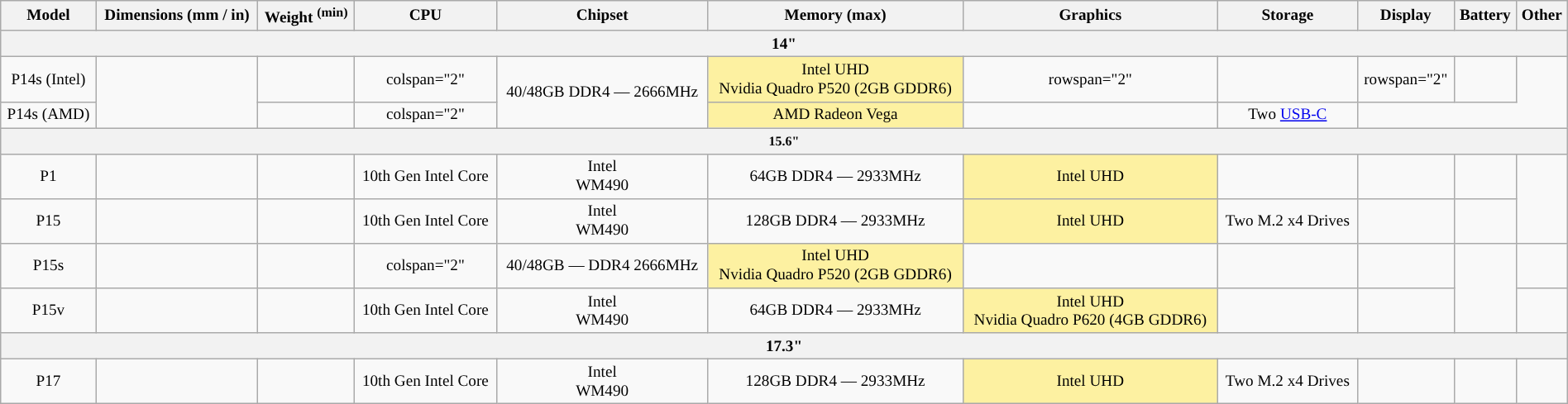<table class="wikitable" style="font-size: 80%; text-align: center; min-width: 100%;">
<tr>
<th>Model</th>
<th>Dimensions (mm / in)</th>
<th>Weight <sup>(min)</sup></th>
<th>CPU</th>
<th>Chipset</th>
<th>Memory (max)</th>
<th>Graphics</th>
<th>Storage</th>
<th>Display</th>
<th>Battery</th>
<th>Other</th>
</tr>
<tr>
<th colspan="11">14"</th>
</tr>
<tr>
<td>P14s  (Intel)</td>
<td rowspan="2"></td>
<td></td>
<td>colspan="2" </td>
<td rowspan="2" style="background:">40/48GB DDR4 — 2666MHz<br> </td>
<td style="background:#fdf1a1;">Intel UHD<br>Nvidia Quadro P520 (2GB GDDR6)</td>
<td>rowspan="2" </td>
<td style="background:"> <br> 
 
 </td>
<td>rowspan="2" </td>
<td></td>
</tr>
<tr>
<td>P14s  (AMD)</td>
<td></td>
<td>colspan="2" </td>
<td style="background:#fdf1a1;">AMD Radeon Vega</td>
<td style="background:"> <br> 
 </td>
<td>Two <a href='#'>USB-C</a></td>
</tr>
<tr>
<th colspan="11"><small>15.6"</small></th>
</tr>
<tr>
<td>P1 </td>
<td></td>
<td></td>
<td style="background:">10th Gen Intel Core<br></td>
<td>Intel<br>WM490</td>
<td style="background:">64GB DDR4 — 2933MHz<br></td>
<td style="background:#fdf1a1;">Intel UHD <br></td>
<td></td>
<td style="background:"> <br> 
 </td>
<td></td>
<td rowspan="2"></td>
</tr>
<tr>
<td>P15 </td>
<td></td>
<td></td>
<td style="background:">10th Gen Intel Core<br></td>
<td>Intel<br>WM490</td>
<td style="background:">128GB DDR4 — 2933MHz<br></td>
<td style="background:#fdf1a1;">Intel UHD <br></td>
<td>Two M.2 x4 Drives</td>
<td style="background:"> <br>   </td>
<td></td>
</tr>
<tr>
<td>P15s </td>
<td></td>
<td></td>
<td>colspan="2" </td>
<td style="background:">40/48GB — DDR4 2666MHz<br> </td>
<td style="background:#fdf1a1;">Intel UHD<br>Nvidia Quadro P520 (2GB GDDR6)</td>
<td></td>
<td style="background:"> <br> 
 </td>
<td></td>
<td rowspan="2"></td>
</tr>
<tr>
<td>P15v </td>
<td></td>
<td></td>
<td style="background:">10th Gen Intel Core<br></td>
<td>Intel<br>WM490</td>
<td style="background:">64GB DDR4 — 2933MHz<br></td>
<td style="background:#fdf1a1;">Intel UHD<br>Nvidia Quadro P620 (4GB GDDR6)</td>
<td></td>
<td style="background:"> <br> 
 </td>
<td></td>
</tr>
<tr>
<th colspan="11">17.3"</th>
</tr>
<tr>
<td>P17 </td>
<td></td>
<td></td>
<td style="background:">10th Gen Intel Core<br></td>
<td>Intel<br>WM490</td>
<td style="background:">128GB DDR4 — 2933MHz<br></td>
<td style="background:#fdf1a1;">Intel UHD <br></td>
<td>Two M.2 x4 Drives</td>
<td style="background:"> <br> </td>
<td></td>
<td></td>
</tr>
</table>
